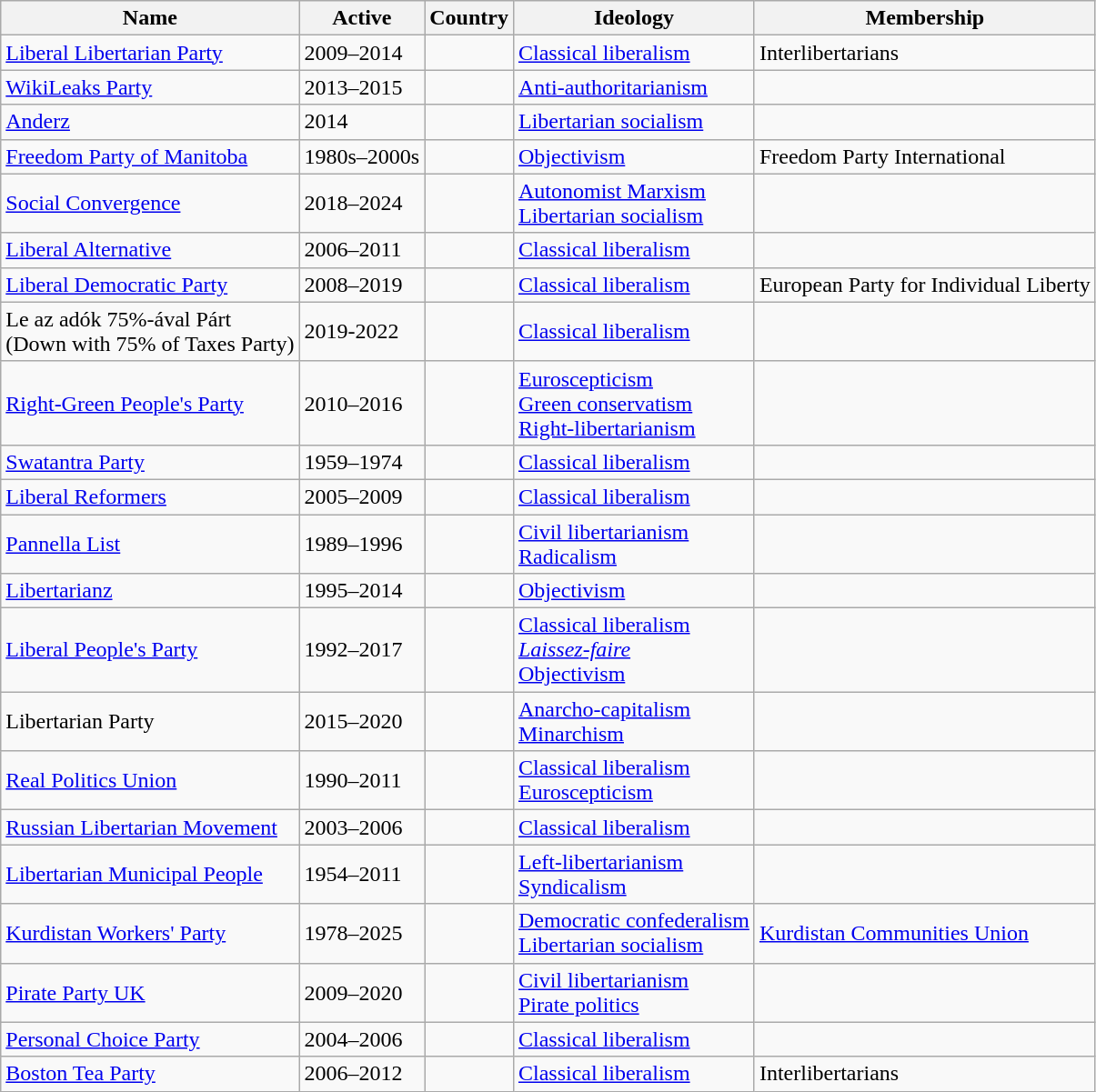<table class="wikitable sortable">
<tr>
<th>Name</th>
<th>Active</th>
<th>Country</th>
<th>Ideology</th>
<th>Membership</th>
</tr>
<tr>
<td><a href='#'>Liberal Libertarian Party</a></td>
<td>2009–2014</td>
<td></td>
<td><a href='#'>Classical liberalism</a></td>
<td>Interlibertarians</td>
</tr>
<tr>
<td><a href='#'>WikiLeaks Party</a></td>
<td>2013–2015</td>
<td></td>
<td><a href='#'>Anti-authoritarianism</a></td>
<td></td>
</tr>
<tr>
<td><a href='#'>Anderz</a></td>
<td>2014</td>
<td></td>
<td><a href='#'>Libertarian socialism</a></td>
<td></td>
</tr>
<tr>
<td><a href='#'>Freedom Party of Manitoba</a></td>
<td>1980s–2000s</td>
<td><br></td>
<td><a href='#'>Objectivism</a></td>
<td>Freedom Party International</td>
</tr>
<tr>
<td><a href='#'>Social Convergence</a></td>
<td>2018–2024</td>
<td></td>
<td><a href='#'>Autonomist Marxism</a><br><a href='#'>Libertarian socialism</a></td>
<td></td>
</tr>
<tr>
<td><a href='#'>Liberal Alternative</a></td>
<td>2006–2011</td>
<td></td>
<td><a href='#'>Classical liberalism</a></td>
<td></td>
</tr>
<tr>
<td><a href='#'>Liberal Democratic Party</a></td>
<td>2008–2019</td>
<td></td>
<td><a href='#'>Classical liberalism</a></td>
<td>European Party for Individual Liberty</td>
</tr>
<tr>
<td>Le az adók 75%-ával Párt<br>(Down with 75% of Taxes Party)</td>
<td>2019-2022</td>
<td></td>
<td><a href='#'>Classical liberalism</a></td>
<td></td>
</tr>
<tr>
<td><a href='#'>Right-Green People's Party</a></td>
<td>2010–2016</td>
<td></td>
<td><a href='#'>Euroscepticism</a><br><a href='#'>Green conservatism</a><br><a href='#'>Right-libertarianism</a></td>
<td></td>
</tr>
<tr>
<td><a href='#'>Swatantra Party</a></td>
<td>1959–1974</td>
<td></td>
<td><a href='#'>Classical liberalism</a></td>
<td></td>
</tr>
<tr>
<td><a href='#'>Liberal Reformers</a></td>
<td>2005–2009</td>
<td></td>
<td><a href='#'>Classical liberalism</a></td>
<td></td>
</tr>
<tr>
<td><a href='#'>Pannella List</a></td>
<td>1989–1996</td>
<td></td>
<td><a href='#'>Civil libertarianism</a><br><a href='#'>Radicalism</a></td>
<td></td>
</tr>
<tr>
<td><a href='#'>Libertarianz</a></td>
<td>1995–2014</td>
<td></td>
<td><a href='#'>Objectivism</a></td>
<td></td>
</tr>
<tr>
<td><a href='#'>Liberal People's Party</a></td>
<td>1992–2017</td>
<td></td>
<td><a href='#'>Classical liberalism</a><br><em><a href='#'>Laissez-faire</a></em><br><a href='#'>Objectivism</a></td>
<td></td>
</tr>
<tr>
<td>Libertarian Party</td>
<td>2015–2020</td>
<td></td>
<td><a href='#'>Anarcho-capitalism</a><br><a href='#'>Minarchism</a></td>
<td></td>
</tr>
<tr>
<td><a href='#'>Real Politics Union</a></td>
<td>1990–2011</td>
<td></td>
<td><a href='#'>Classical liberalism</a><br><a href='#'>Euroscepticism</a></td>
<td></td>
</tr>
<tr>
<td><a href='#'>Russian Libertarian Movement</a></td>
<td>2003–2006</td>
<td></td>
<td><a href='#'>Classical liberalism</a></td>
<td></td>
</tr>
<tr>
<td><a href='#'>Libertarian Municipal People</a></td>
<td>1954–2011</td>
<td></td>
<td><a href='#'>Left-libertarianism</a><br><a href='#'>Syndicalism</a></td>
<td></td>
</tr>
<tr>
<td><a href='#'>Kurdistan Workers' Party</a></td>
<td>1978–2025</td>
<td></td>
<td><a href='#'>Democratic confederalism</a><br><a href='#'>Libertarian socialism</a></td>
<td><a href='#'>Kurdistan Communities Union</a></td>
</tr>
<tr>
<td><a href='#'>Pirate Party UK</a></td>
<td>2009–2020</td>
<td></td>
<td><a href='#'>Civil libertarianism</a><br><a href='#'>Pirate politics</a></td>
<td></td>
</tr>
<tr>
<td><a href='#'>Personal Choice Party</a></td>
<td>2004–2006</td>
<td></td>
<td><a href='#'>Classical liberalism</a></td>
<td></td>
</tr>
<tr>
<td><a href='#'>Boston Tea Party</a></td>
<td>2006–2012</td>
<td></td>
<td><a href='#'>Classical liberalism</a></td>
<td>Interlibertarians</td>
</tr>
</table>
